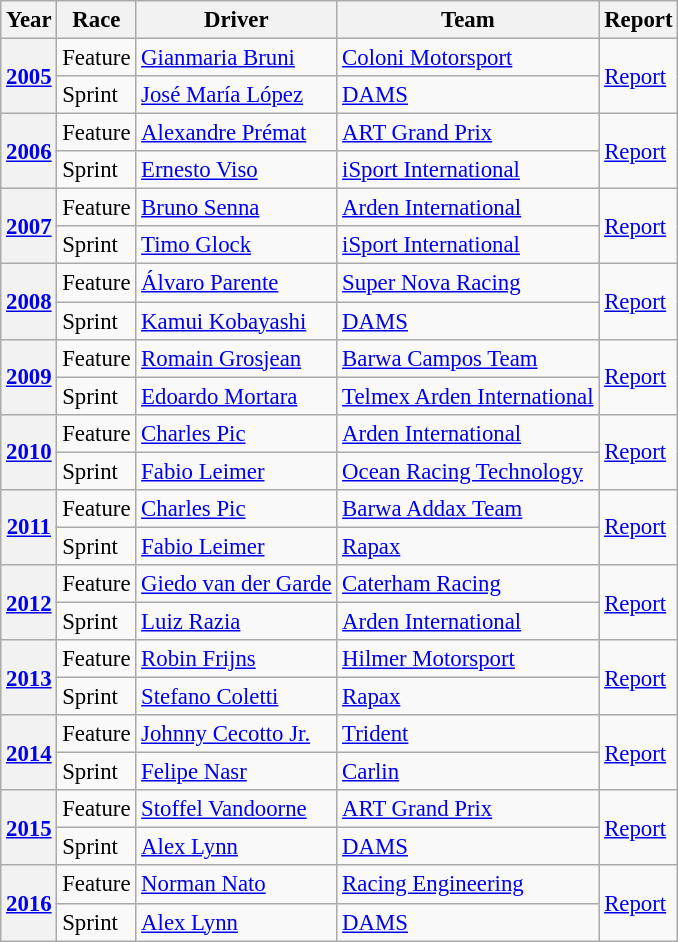<table class="wikitable" style="font-size:95%;">
<tr>
<th>Year</th>
<th>Race</th>
<th>Driver</th>
<th>Team</th>
<th>Report</th>
</tr>
<tr>
<th rowspan=2><a href='#'>2005</a></th>
<td>Feature</td>
<td> <a href='#'>Gianmaria Bruni</a></td>
<td><a href='#'>Coloni Motorsport</a></td>
<td rowspan=2><a href='#'>Report</a></td>
</tr>
<tr>
<td>Sprint</td>
<td> <a href='#'>José María López</a></td>
<td><a href='#'>DAMS</a></td>
</tr>
<tr>
<th rowspan=2><a href='#'>2006</a></th>
<td>Feature</td>
<td> <a href='#'>Alexandre Prémat</a></td>
<td><a href='#'>ART Grand Prix</a></td>
<td rowspan=2><a href='#'>Report</a></td>
</tr>
<tr>
<td>Sprint</td>
<td> <a href='#'>Ernesto Viso</a></td>
<td><a href='#'>iSport International</a></td>
</tr>
<tr>
<th rowspan=2><a href='#'>2007</a></th>
<td>Feature</td>
<td> <a href='#'>Bruno Senna</a></td>
<td><a href='#'>Arden International</a></td>
<td rowspan=2><a href='#'>Report</a></td>
</tr>
<tr>
<td>Sprint</td>
<td> <a href='#'>Timo Glock</a></td>
<td><a href='#'>iSport International</a></td>
</tr>
<tr>
<th rowspan=2><a href='#'>2008</a></th>
<td>Feature</td>
<td> <a href='#'>Álvaro Parente</a></td>
<td><a href='#'>Super Nova Racing</a></td>
<td rowspan=2><a href='#'>Report</a></td>
</tr>
<tr>
<td>Sprint</td>
<td> <a href='#'>Kamui Kobayashi</a></td>
<td><a href='#'>DAMS</a></td>
</tr>
<tr>
<th rowspan=2><a href='#'>2009</a></th>
<td>Feature</td>
<td> <a href='#'>Romain Grosjean</a></td>
<td><a href='#'>Barwa Campos Team</a></td>
<td rowspan=2><a href='#'>Report</a></td>
</tr>
<tr>
<td>Sprint</td>
<td> <a href='#'>Edoardo Mortara</a></td>
<td><a href='#'>Telmex Arden International</a></td>
</tr>
<tr>
<th rowspan=2><a href='#'>2010</a></th>
<td>Feature</td>
<td> <a href='#'>Charles Pic</a></td>
<td><a href='#'>Arden International</a></td>
<td rowspan=2><a href='#'>Report</a></td>
</tr>
<tr>
<td>Sprint</td>
<td> <a href='#'>Fabio Leimer</a></td>
<td><a href='#'>Ocean Racing Technology</a></td>
</tr>
<tr>
<th rowspan=2><a href='#'>2011</a></th>
<td>Feature</td>
<td> <a href='#'>Charles Pic</a></td>
<td><a href='#'>Barwa Addax Team</a></td>
<td rowspan=2><a href='#'>Report</a></td>
</tr>
<tr>
<td>Sprint</td>
<td> <a href='#'>Fabio Leimer</a></td>
<td><a href='#'>Rapax</a></td>
</tr>
<tr>
<th rowspan=2><a href='#'>2012</a></th>
<td>Feature</td>
<td> <a href='#'>Giedo van der Garde</a></td>
<td><a href='#'>Caterham Racing</a></td>
<td rowspan=2><a href='#'>Report</a></td>
</tr>
<tr>
<td>Sprint</td>
<td> <a href='#'>Luiz Razia</a></td>
<td><a href='#'>Arden International</a></td>
</tr>
<tr>
<th rowspan=2><a href='#'>2013</a></th>
<td>Feature</td>
<td> <a href='#'>Robin Frijns</a></td>
<td><a href='#'>Hilmer Motorsport</a></td>
<td rowspan=2><a href='#'>Report</a></td>
</tr>
<tr>
<td>Sprint</td>
<td> <a href='#'>Stefano Coletti</a></td>
<td><a href='#'>Rapax</a></td>
</tr>
<tr>
<th rowspan=2><a href='#'>2014</a></th>
<td>Feature</td>
<td> <a href='#'>Johnny Cecotto Jr.</a></td>
<td><a href='#'>Trident</a></td>
<td rowspan=2><a href='#'>Report</a></td>
</tr>
<tr>
<td>Sprint</td>
<td> <a href='#'>Felipe Nasr</a></td>
<td><a href='#'>Carlin</a></td>
</tr>
<tr>
<th rowspan=2><a href='#'>2015</a></th>
<td>Feature</td>
<td> <a href='#'>Stoffel Vandoorne</a></td>
<td><a href='#'>ART Grand Prix</a></td>
<td rowspan=2><a href='#'>Report</a></td>
</tr>
<tr>
<td>Sprint</td>
<td> <a href='#'>Alex Lynn</a></td>
<td><a href='#'>DAMS</a></td>
</tr>
<tr>
<th rowspan=2><a href='#'>2016</a></th>
<td>Feature</td>
<td> <a href='#'>Norman Nato</a></td>
<td><a href='#'>Racing Engineering</a></td>
<td rowspan=2><a href='#'>Report</a></td>
</tr>
<tr>
<td>Sprint</td>
<td> <a href='#'>Alex Lynn</a></td>
<td><a href='#'>DAMS</a></td>
</tr>
</table>
